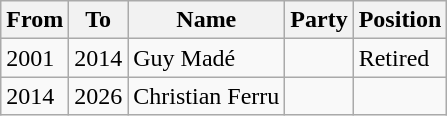<table class="wikitable">
<tr>
<th>From</th>
<th>To</th>
<th>Name</th>
<th>Party</th>
<th>Position</th>
</tr>
<tr>
<td>2001</td>
<td>2014</td>
<td>Guy Madé</td>
<td></td>
<td>Retired</td>
</tr>
<tr>
<td>2014</td>
<td>2026</td>
<td>Christian Ferru</td>
<td></td>
<td></td>
</tr>
</table>
